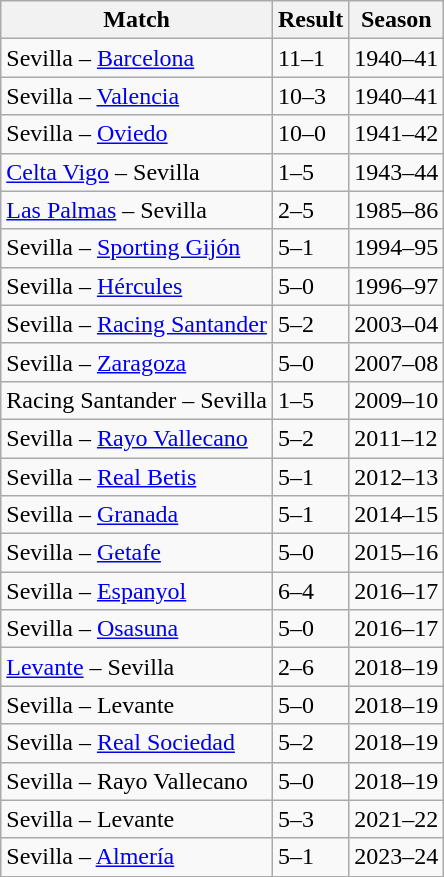<table class="wikitable">
<tr>
<th>Match</th>
<th>Result</th>
<th>Season</th>
</tr>
<tr>
<td>Sevilla – <a href='#'>Barcelona</a></td>
<td>11–1</td>
<td>1940–41</td>
</tr>
<tr>
<td>Sevilla – <a href='#'>Valencia</a></td>
<td>10–3</td>
<td>1940–41</td>
</tr>
<tr>
<td>Sevilla – <a href='#'>Oviedo</a></td>
<td>10–0</td>
<td>1941–42</td>
</tr>
<tr>
<td><a href='#'>Celta Vigo</a> – Sevilla</td>
<td>1–5</td>
<td>1943–44</td>
</tr>
<tr>
<td><a href='#'>Las Palmas</a> – Sevilla</td>
<td>2–5</td>
<td>1985–86</td>
</tr>
<tr>
<td>Sevilla – <a href='#'>Sporting Gijón</a></td>
<td>5–1</td>
<td>1994–95</td>
</tr>
<tr>
<td>Sevilla – <a href='#'>Hércules</a></td>
<td>5–0</td>
<td>1996–97</td>
</tr>
<tr>
<td>Sevilla – <a href='#'>Racing Santander</a></td>
<td>5–2</td>
<td>2003–04</td>
</tr>
<tr>
<td>Sevilla – <a href='#'>Zaragoza</a></td>
<td>5–0</td>
<td>2007–08</td>
</tr>
<tr>
<td>Racing Santander – Sevilla</td>
<td>1–5</td>
<td>2009–10</td>
</tr>
<tr>
<td>Sevilla – <a href='#'>Rayo Vallecano</a></td>
<td>5–2</td>
<td>2011–12</td>
</tr>
<tr>
<td>Sevilla – <a href='#'>Real Betis</a></td>
<td>5–1</td>
<td>2012–13</td>
</tr>
<tr>
<td>Sevilla – <a href='#'>Granada</a></td>
<td>5–1</td>
<td>2014–15</td>
</tr>
<tr>
<td>Sevilla – <a href='#'>Getafe</a></td>
<td>5–0</td>
<td>2015–16</td>
</tr>
<tr>
<td>Sevilla – <a href='#'>Espanyol</a></td>
<td>6–4</td>
<td>2016–17</td>
</tr>
<tr>
<td>Sevilla – <a href='#'>Osasuna</a></td>
<td>5–0</td>
<td>2016–17</td>
</tr>
<tr>
<td><a href='#'>Levante</a> – Sevilla</td>
<td>2–6</td>
<td>2018–19</td>
</tr>
<tr>
<td>Sevilla – Levante</td>
<td>5–0</td>
<td>2018–19</td>
</tr>
<tr>
<td>Sevilla – <a href='#'>Real Sociedad</a></td>
<td>5–2</td>
<td>2018–19</td>
</tr>
<tr>
<td>Sevilla – Rayo Vallecano</td>
<td>5–0</td>
<td>2018–19</td>
</tr>
<tr>
<td>Sevilla – Levante</td>
<td>5–3</td>
<td>2021–22</td>
</tr>
<tr>
<td>Sevilla – <a href='#'>Almería</a></td>
<td>5–1</td>
<td>2023–24</td>
</tr>
</table>
